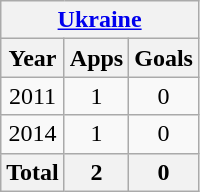<table class="wikitable" style="text-align:center">
<tr>
<th colspan=3><a href='#'>Ukraine</a></th>
</tr>
<tr>
<th>Year</th>
<th>Apps</th>
<th>Goals</th>
</tr>
<tr>
<td>2011</td>
<td>1</td>
<td>0</td>
</tr>
<tr>
<td>2014</td>
<td>1</td>
<td>0</td>
</tr>
<tr>
<th>Total</th>
<th>2</th>
<th>0</th>
</tr>
</table>
